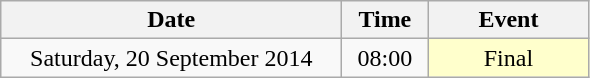<table class = "wikitable" style="text-align:center;">
<tr>
<th width=220>Date</th>
<th width=50>Time</th>
<th width=100>Event</th>
</tr>
<tr>
<td>Saturday, 20 September 2014</td>
<td>08:00</td>
<td bgcolor=ffffcc>Final</td>
</tr>
</table>
